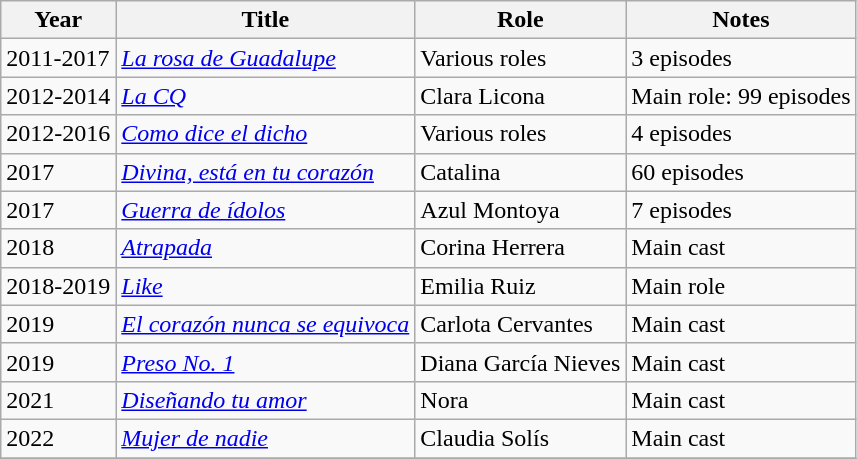<table class="wikitable">
<tr>
<th>Year</th>
<th>Title</th>
<th>Role</th>
<th>Notes</th>
</tr>
<tr>
<td>2011-2017</td>
<td><em><a href='#'>La rosa de Guadalupe</a></em></td>
<td>Various roles</td>
<td>3 episodes</td>
</tr>
<tr>
<td>2012-2014</td>
<td><em><a href='#'>La CQ</a></em></td>
<td>Clara Licona</td>
<td>Main role: 99 episodes</td>
</tr>
<tr>
<td>2012-2016</td>
<td><em><a href='#'>Como dice el dicho</a></em></td>
<td>Various roles</td>
<td>4 episodes</td>
</tr>
<tr>
<td>2017</td>
<td><em><a href='#'>Divina, está en tu corazón</a></em></td>
<td>Catalina</td>
<td>60 episodes</td>
</tr>
<tr>
<td>2017</td>
<td><em><a href='#'>Guerra de ídolos</a></em></td>
<td>Azul Montoya</td>
<td>7 episodes</td>
</tr>
<tr>
<td>2018</td>
<td><em><a href='#'>Atrapada</a></em></td>
<td>Corina Herrera</td>
<td>Main cast</td>
</tr>
<tr>
<td>2018-2019</td>
<td><em><a href='#'>Like</a></em></td>
<td>Emilia Ruiz</td>
<td>Main role</td>
</tr>
<tr>
<td>2019</td>
<td><em><a href='#'>El corazón nunca se equivoca</a></em></td>
<td>Carlota Cervantes</td>
<td>Main cast</td>
</tr>
<tr>
<td>2019</td>
<td><em><a href='#'>Preso No. 1</a></em></td>
<td>Diana García Nieves</td>
<td>Main cast</td>
</tr>
<tr>
<td>2021</td>
<td><em><a href='#'>Diseñando tu amor</a></em></td>
<td>Nora</td>
<td>Main cast</td>
</tr>
<tr>
<td>2022</td>
<td><em><a href='#'>Mujer de nadie</a></em></td>
<td>Claudia Solís</td>
<td>Main cast</td>
</tr>
<tr>
</tr>
</table>
